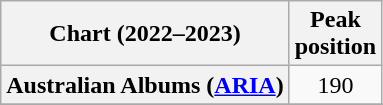<table class="wikitable sortable plainrowheaders" style="text-align:center">
<tr>
<th scope="col">Chart (2022–2023)</th>
<th scope="col">Peak<br>position</th>
</tr>
<tr>
<th scope="row">Australian Albums (<a href='#'>ARIA</a>)</th>
<td align="center">190</td>
</tr>
<tr>
</tr>
<tr>
</tr>
<tr>
</tr>
<tr>
</tr>
</table>
